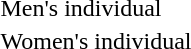<table>
<tr>
<td>Men's individual<br></td>
<td></td>
<td></td>
<td></td>
</tr>
<tr>
<td>Women's individual<br></td>
<td></td>
<td></td>
<td></td>
</tr>
</table>
